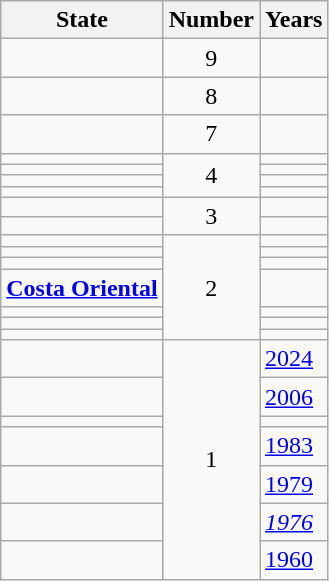<table class="wikitable sortable">
<tr>
<th>State</th>
<th>Number</th>
<th>Years</th>
</tr>
<tr>
<td><strong></strong></td>
<td style="text-align:center;">9</td>
<td></td>
</tr>
<tr>
<td><strong></strong></td>
<td style="text-align:center;">8</td>
<td></td>
</tr>
<tr>
<td><strong></strong></td>
<td style="text-align:center;">7</td>
<td></td>
</tr>
<tr>
<td><strong></strong></td>
<td rowspan="4" style="text-align:center;">4</td>
<td></td>
</tr>
<tr>
<td><strong></strong></td>
<td></td>
</tr>
<tr>
<td><strong></strong></td>
<td></td>
</tr>
<tr>
<td><strong></strong></td>
<td></td>
</tr>
<tr>
<td><strong></strong></td>
<td rowspan="2" style="text-align:center;">3</td>
<td></td>
</tr>
<tr>
<td><strong></strong></td>
<td></td>
</tr>
<tr>
<td><strong></strong></td>
<td rowspan="7" style="text-align:center;">2</td>
<td></td>
</tr>
<tr>
<td><strong></strong></td>
<td></td>
</tr>
<tr>
<td><strong></strong></td>
<td></td>
</tr>
<tr>
<td><strong> <a href='#'>Costa Oriental</a></strong></td>
<td></td>
</tr>
<tr>
<td><strong></strong></td>
<td></td>
</tr>
<tr>
<td><strong></strong></td>
<td></td>
</tr>
<tr>
<td><strong></strong></td>
<td></td>
</tr>
<tr>
<td><strong></strong></td>
<td rowspan="7" style="text-align:center;">1</td>
<td><a href='#'>2024</a></td>
</tr>
<tr>
<td><strong></strong></td>
<td><a href='#'>2006</a></td>
</tr>
<tr>
<td><strong></strong></td>
<td></td>
</tr>
<tr>
<td><strong></strong></td>
<td><a href='#'>1983</a></td>
</tr>
<tr>
<td><strong></strong></td>
<td><a href='#'>1979</a></td>
</tr>
<tr>
<td><strong></strong></td>
<td><a href='#'><em>1976</em></a></td>
</tr>
<tr>
<td><strong></strong></td>
<td><a href='#'>1960</a></td>
</tr>
</table>
